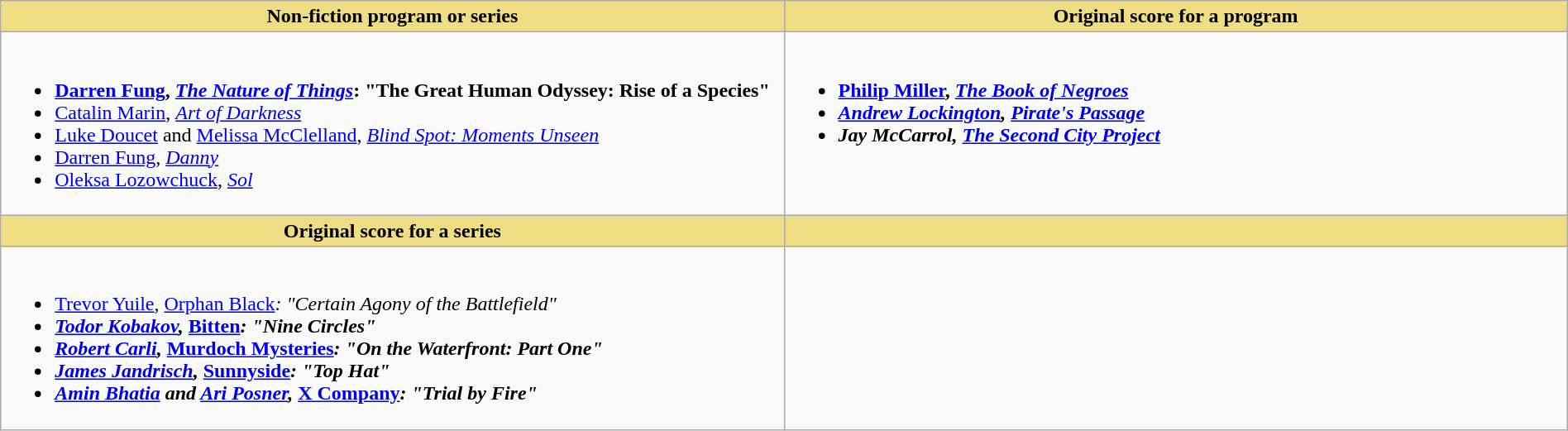<table class=wikitable width="100%">
<tr>
<th style="background:#EEDD82; width:50%">Non-fiction program or series</th>
<th style="background:#EEDD82; width:50%">Original score for a program</th>
</tr>
<tr>
<td valign="top"><br><ul><li> <strong><a href='#'>Darren Fung</a>, <em><a href='#'>The Nature of Things</a></em>: "The Great Human Odyssey: Rise of a Species"</strong></li><li><a href='#'>Catalin Marin</a>, <em><a href='#'>Art of Darkness</a></em></li><li><a href='#'>Luke Doucet</a> and <a href='#'>Melissa McClelland</a>, <em><a href='#'>Blind Spot: Moments Unseen</a></em></li><li><a href='#'>Darren Fung</a>, <em><a href='#'>Danny</a></em></li><li><a href='#'>Oleksa Lozowchuck</a>, <em><a href='#'>Sol</a></em></li></ul></td>
<td valign="top"><br><ul><li> <strong><a href='#'>Philip Miller</a>, <em><a href='#'>The Book of Negroes</a><strong><em></li><li><a href='#'>Andrew Lockington</a>, </em><a href='#'>Pirate's Passage</a><em></li><li>Jay McCarrol, </em><a href='#'>The Second City Project</a><em></li></ul></td>
</tr>
<tr>
<th style="background:#EEDD82; width:50%">Original score for a series</th>
<th style="background:#EEDD82; width:50%"></th>
</tr>
<tr>
<td valign="top"><br><ul><li> </strong><a href='#'>Trevor Yuile</a>, </em><a href='#'>Orphan Black</a><em>: "Certain Agony of the Battlefield"<strong></li><li><a href='#'>Todor Kobakov</a>, </em><a href='#'>Bitten</a><em>: "Nine Circles"</li><li><a href='#'>Robert Carli</a>, </em><a href='#'>Murdoch Mysteries</a><em>: "On the Waterfront: Part One"</li><li><a href='#'>James Jandrisch</a>, </em><a href='#'>Sunnyside</a><em>: "Top Hat"</li><li><a href='#'>Amin Bhatia</a> and <a href='#'>Ari Posner</a>, </em><a href='#'>X Company</a><em>: "Trial by Fire"</li></ul></td>
</tr>
</table>
